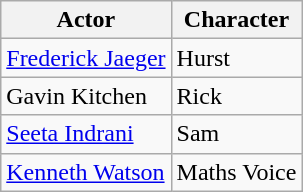<table class="wikitable" border="1">
<tr>
<th>Actor</th>
<th>Character</th>
</tr>
<tr>
<td><a href='#'>Frederick Jaeger</a></td>
<td>Hurst</td>
</tr>
<tr>
<td>Gavin Kitchen</td>
<td>Rick</td>
</tr>
<tr>
<td><a href='#'>Seeta Indrani</a></td>
<td>Sam</td>
</tr>
<tr>
<td><a href='#'>Kenneth Watson</a></td>
<td>Maths Voice</td>
</tr>
</table>
